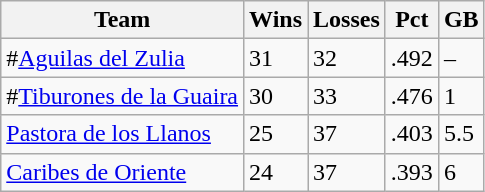<table class="wikitable">
<tr>
<th>Team</th>
<th>Wins</th>
<th>Losses</th>
<th>Pct</th>
<th>GB</th>
</tr>
<tr>
<td>#<a href='#'>Aguilas del Zulia</a></td>
<td>31</td>
<td>32</td>
<td>.492</td>
<td>–</td>
</tr>
<tr>
<td>#<a href='#'>Tiburones de la Guaira</a></td>
<td>30</td>
<td>33</td>
<td>.476</td>
<td>1</td>
</tr>
<tr>
<td><a href='#'>Pastora de los Llanos</a></td>
<td>25</td>
<td>37</td>
<td>.403</td>
<td>5.5</td>
</tr>
<tr>
<td><a href='#'>Caribes de Oriente</a></td>
<td>24</td>
<td>37</td>
<td>.393</td>
<td>6</td>
</tr>
</table>
